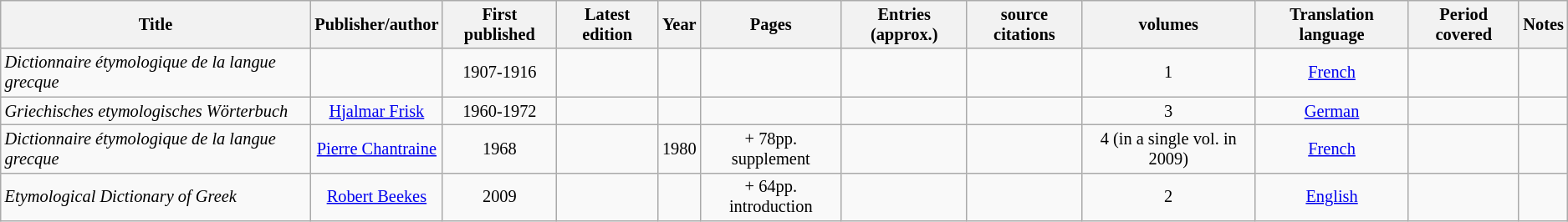<table class="sortable wikitable" style="font-size:85%; text-align:center;">
<tr>
<th>Title</th>
<th>Publisher/author</th>
<th>First published</th>
<th data-sort-type="number">Latest edition</th>
<th>Year</th>
<th>Pages</th>
<th>Entries (approx.)</th>
<th>source citations</th>
<th>volumes</th>
<th>Translation language</th>
<th>Period covered</th>
<th>Notes</th>
</tr>
<tr>
<td align="left"><em>Dictionnaire étymologique de la langue grecque</em></td>
<td></td>
<td>1907-1916</td>
<td></td>
<td></td>
<td></td>
<td></td>
<td></td>
<td>1</td>
<td><a href='#'>French</a></td>
<td></td>
<td></td>
</tr>
<tr>
<td align="left"><em>Griechisches etymologisches Wörterbuch</em></td>
<td><a href='#'>Hjalmar Frisk</a></td>
<td>1960-1972</td>
<td></td>
<td></td>
<td></td>
<td></td>
<td></td>
<td>3</td>
<td><a href='#'>German</a></td>
<td></td>
<td></td>
</tr>
<tr>
<td align="left"><em>Dictionnaire étymologique de la langue grecque</em></td>
<td><a href='#'>Pierre Chantraine</a></td>
<td>1968</td>
<td></td>
<td>1980</td>
<td>+ 78pp. supplement</td>
<td></td>
<td></td>
<td>4 (in a single vol. in 2009)</td>
<td><a href='#'>French</a></td>
<td></td>
<td></td>
</tr>
<tr>
<td align="left"><em>Etymological Dictionary of Greek</em></td>
<td><a href='#'>Robert Beekes</a></td>
<td>2009</td>
<td></td>
<td></td>
<td>+ 64pp. introduction</td>
<td></td>
<td></td>
<td>2</td>
<td><a href='#'>English</a></td>
<td></td>
<td></td>
</tr>
</table>
